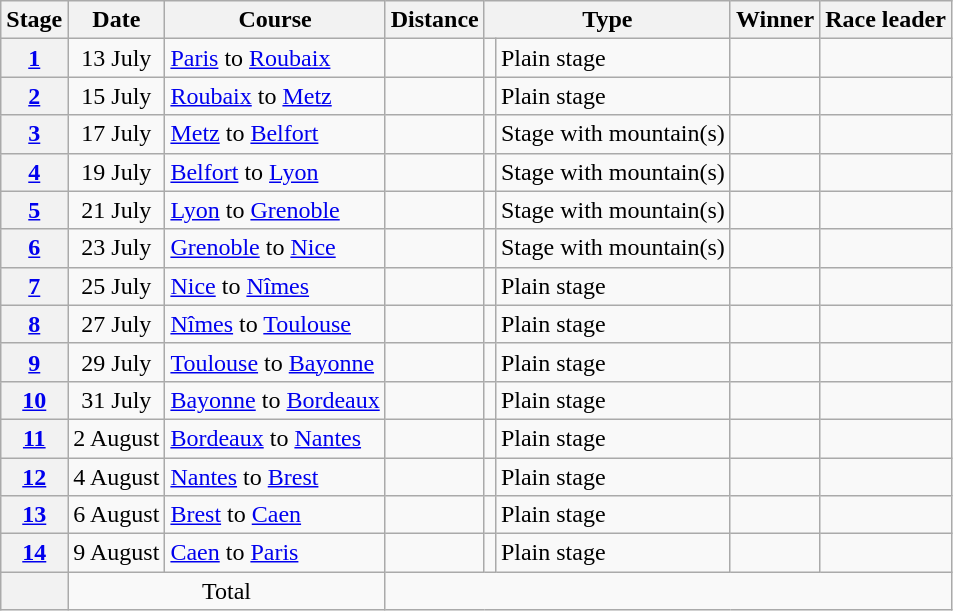<table class="wikitable">
<tr>
<th scope="col">Stage</th>
<th scope="col">Date</th>
<th scope="col">Course</th>
<th scope="col">Distance</th>
<th scope="col" colspan="2">Type</th>
<th scope="col">Winner</th>
<th scope="col">Race leader</th>
</tr>
<tr>
<th scope="row"><a href='#'>1</a></th>
<td style="text-align:center;">13 July</td>
<td><a href='#'>Paris</a> to <a href='#'>Roubaix</a></td>
<td></td>
<td></td>
<td>Plain stage</td>
<td></td>
<td></td>
</tr>
<tr>
<th scope="row"><a href='#'>2</a></th>
<td style="text-align:center;">15 July</td>
<td><a href='#'>Roubaix</a> to <a href='#'>Metz</a></td>
<td></td>
<td></td>
<td>Plain stage</td>
<td></td>
<td><br></td>
</tr>
<tr>
<th scope="row"><a href='#'>3</a></th>
<td style="text-align:center;">17 July</td>
<td><a href='#'>Metz</a> to <a href='#'>Belfort</a></td>
<td></td>
<td></td>
<td>Stage with mountain(s)</td>
<td></td>
<td></td>
</tr>
<tr>
<th scope="row"><a href='#'>4</a></th>
<td style="text-align:center;">19 July</td>
<td><a href='#'>Belfort</a> to <a href='#'>Lyon</a></td>
<td></td>
<td></td>
<td>Stage with mountain(s)</td>
<td></td>
<td></td>
</tr>
<tr>
<th scope="row"><a href='#'>5</a></th>
<td style="text-align:center;">21 July</td>
<td><a href='#'>Lyon</a> to <a href='#'>Grenoble</a></td>
<td></td>
<td></td>
<td>Stage with mountain(s)</td>
<td></td>
<td></td>
</tr>
<tr>
<th scope="row"><a href='#'>6</a></th>
<td style="text-align:center;">23 July</td>
<td><a href='#'>Grenoble</a> to <a href='#'>Nice</a></td>
<td></td>
<td></td>
<td>Stage with mountain(s)</td>
<td></td>
<td></td>
</tr>
<tr>
<th scope="row"><a href='#'>7</a></th>
<td style="text-align:center;">25 July</td>
<td><a href='#'>Nice</a> to <a href='#'>Nîmes</a></td>
<td></td>
<td></td>
<td>Plain stage</td>
<td></td>
<td></td>
</tr>
<tr>
<th scope="row"><a href='#'>8</a></th>
<td style="text-align:center;">27 July</td>
<td><a href='#'>Nîmes</a> to <a href='#'>Toulouse</a></td>
<td></td>
<td></td>
<td>Plain stage</td>
<td></td>
<td></td>
</tr>
<tr>
<th scope="row"><a href='#'>9</a></th>
<td style="text-align:center;">29 July</td>
<td><a href='#'>Toulouse</a> to <a href='#'>Bayonne</a></td>
<td></td>
<td></td>
<td>Plain stage</td>
<td></td>
<td></td>
</tr>
<tr>
<th scope="row"><a href='#'>10</a></th>
<td style="text-align:center;">31 July</td>
<td><a href='#'>Bayonne</a> to <a href='#'>Bordeaux</a></td>
<td></td>
<td></td>
<td>Plain stage</td>
<td></td>
<td></td>
</tr>
<tr>
<th scope="row"><a href='#'>11</a></th>
<td style="text-align:center;">2 August</td>
<td><a href='#'>Bordeaux</a> to <a href='#'>Nantes</a></td>
<td></td>
<td></td>
<td>Plain stage</td>
<td></td>
<td></td>
</tr>
<tr>
<th scope="row"><a href='#'>12</a></th>
<td style="text-align:center;">4 August</td>
<td><a href='#'>Nantes</a> to <a href='#'>Brest</a></td>
<td></td>
<td></td>
<td>Plain stage</td>
<td></td>
<td></td>
</tr>
<tr>
<th scope="row"><a href='#'>13</a></th>
<td style="text-align:center;">6 August</td>
<td><a href='#'>Brest</a> to <a href='#'>Caen</a></td>
<td></td>
<td></td>
<td>Plain stage</td>
<td></td>
<td></td>
</tr>
<tr>
<th scope="row"><a href='#'>14</a></th>
<td style="text-align:center;">9 August</td>
<td><a href='#'>Caen</a> to <a href='#'>Paris</a></td>
<td></td>
<td></td>
<td>Plain stage</td>
<td></td>
<td></td>
</tr>
<tr>
<th scope="row"></th>
<td colspan="2" style="text-align:center">Total</td>
<td colspan="5" style="text-align:center"></td>
</tr>
</table>
